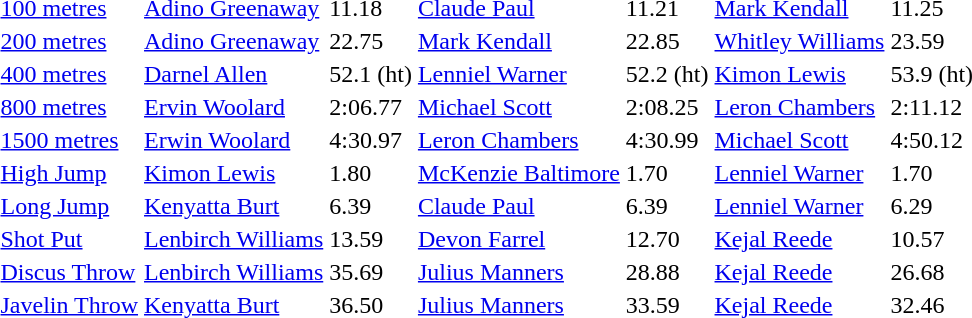<table>
<tr>
<td><a href='#'>100 metres</a></td>
<td align=left><a href='#'>Adino Greenaway</a> <br> </td>
<td>11.18</td>
<td align=left><a href='#'>Claude Paul</a> <br> </td>
<td>11.21</td>
<td align=left><a href='#'>Mark Kendall</a> <br> </td>
<td>11.25</td>
</tr>
<tr>
<td><a href='#'>200 metres</a></td>
<td align=left><a href='#'>Adino Greenaway</a> <br> </td>
<td>22.75</td>
<td align=left><a href='#'>Mark Kendall</a> <br> </td>
<td>22.85</td>
<td align=left><a href='#'>Whitley Williams</a> <br> </td>
<td>23.59</td>
</tr>
<tr>
<td><a href='#'>400 metres</a></td>
<td align=left><a href='#'>Darnel Allen</a> <br> </td>
<td>52.1 (ht)</td>
<td align=left><a href='#'>Lenniel Warner</a> <br> </td>
<td>52.2 (ht)</td>
<td align=left><a href='#'>Kimon Lewis</a> <br> </td>
<td>53.9 (ht)</td>
</tr>
<tr>
<td><a href='#'>800 metres</a></td>
<td align=left><a href='#'>Ervin Woolard</a> <br> </td>
<td>2:06.77</td>
<td align=left><a href='#'>Michael Scott</a> <br> </td>
<td>2:08.25</td>
<td align=left><a href='#'>Leron Chambers</a> <br> </td>
<td>2:11.12</td>
</tr>
<tr>
<td><a href='#'>1500 metres</a></td>
<td align=left><a href='#'>Erwin Woolard</a> <br> </td>
<td>4:30.97</td>
<td align=left><a href='#'>Leron Chambers</a> <br> </td>
<td>4:30.99</td>
<td align=left><a href='#'>Michael Scott</a> <br> </td>
<td>4:50.12</td>
</tr>
<tr>
<td><a href='#'>High Jump</a></td>
<td align=left><a href='#'>Kimon Lewis</a> <br> </td>
<td>1.80</td>
<td align=left><a href='#'>McKenzie Baltimore</a> <br> </td>
<td>1.70</td>
<td align=left><a href='#'>Lenniel Warner</a> <br> </td>
<td>1.70</td>
</tr>
<tr>
<td><a href='#'>Long Jump</a></td>
<td align=left><a href='#'>Kenyatta Burt</a> <br> </td>
<td>6.39</td>
<td align=left><a href='#'>Claude Paul</a> <br> </td>
<td>6.39</td>
<td align=left><a href='#'>Lenniel Warner</a> <br> </td>
<td>6.29</td>
</tr>
<tr>
<td><a href='#'>Shot Put</a></td>
<td align=left><a href='#'>Lenbirch Williams</a> <br> </td>
<td>13.59</td>
<td align=left><a href='#'>Devon Farrel</a> <br> </td>
<td>12.70</td>
<td align=left><a href='#'>Kejal Reede</a> <br> </td>
<td>10.57</td>
</tr>
<tr>
<td><a href='#'>Discus Throw</a></td>
<td align=left><a href='#'>Lenbirch Williams</a> <br> </td>
<td>35.69</td>
<td align=left><a href='#'>Julius Manners</a> <br> </td>
<td>28.88</td>
<td align=left><a href='#'>Kejal Reede</a> <br> </td>
<td>26.68</td>
</tr>
<tr>
<td><a href='#'>Javelin Throw</a></td>
<td align=left><a href='#'>Kenyatta Burt</a> <br> </td>
<td>36.50</td>
<td align=left><a href='#'>Julius Manners</a> <br> </td>
<td>33.59</td>
<td align=left><a href='#'>Kejal Reede</a> <br> </td>
<td>32.46</td>
</tr>
</table>
